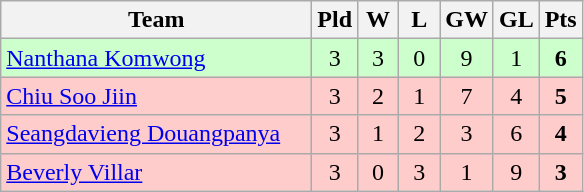<table class="wikitable" style="text-align:center">
<tr>
<th width=200>Team</th>
<th width=20>Pld</th>
<th width=20>W</th>
<th width=20>L</th>
<th width=20>GW</th>
<th width=20>GL</th>
<th width=20>Pts</th>
</tr>
<tr bgcolor="ccffcc">
<td style="text-align:left;"> <a href='#'>Nanthana Komwong</a></td>
<td>3</td>
<td>3</td>
<td>0</td>
<td>9</td>
<td>1</td>
<td><strong>6</strong></td>
</tr>
<tr bgcolor="ffcccc">
<td style="text-align:left;"> <a href='#'>Chiu Soo Jiin</a></td>
<td>3</td>
<td>2</td>
<td>1</td>
<td>7</td>
<td>4</td>
<td><strong>5</strong></td>
</tr>
<tr bgcolor="ffcccc">
<td style="text-align:left;"> <a href='#'>Seangdavieng Douangpanya</a></td>
<td>3</td>
<td>1</td>
<td>2</td>
<td>3</td>
<td>6</td>
<td><strong>4</strong></td>
</tr>
<tr bgcolor="ffcccc">
<td style="text-align:left;"> <a href='#'>Beverly Villar</a></td>
<td>3</td>
<td>0</td>
<td>3</td>
<td>1</td>
<td>9</td>
<td><strong>3</strong></td>
</tr>
</table>
